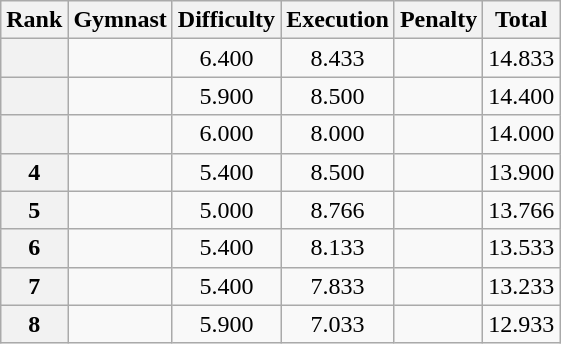<table class="wikitable sortable" style="text-align:center">
<tr>
<th>Rank</th>
<th>Gymnast</th>
<th>Difficulty</th>
<th>Execution</th>
<th>Penalty</th>
<th>Total</th>
</tr>
<tr>
<th scope=row></th>
<td align=left></td>
<td>6.400</td>
<td>8.433</td>
<td></td>
<td>14.833</td>
</tr>
<tr>
<th scope=row></th>
<td align=left></td>
<td>5.900</td>
<td>8.500</td>
<td></td>
<td>14.400</td>
</tr>
<tr>
<th scope=row></th>
<td align=left></td>
<td>6.000</td>
<td>8.000</td>
<td></td>
<td>14.000</td>
</tr>
<tr>
<th scope=row>4</th>
<td align=left></td>
<td>5.400</td>
<td>8.500</td>
<td></td>
<td>13.900</td>
</tr>
<tr>
<th scope=row>5</th>
<td align=left></td>
<td>5.000</td>
<td>8.766</td>
<td></td>
<td>13.766</td>
</tr>
<tr>
<th scope=row>6</th>
<td align=left></td>
<td>5.400</td>
<td>8.133</td>
<td></td>
<td>13.533</td>
</tr>
<tr>
<th scope=row>7</th>
<td align=left></td>
<td>5.400</td>
<td>7.833</td>
<td></td>
<td>13.233</td>
</tr>
<tr>
<th scope=row>8</th>
<td align=left></td>
<td>5.900</td>
<td>7.033</td>
<td></td>
<td>12.933</td>
</tr>
</table>
